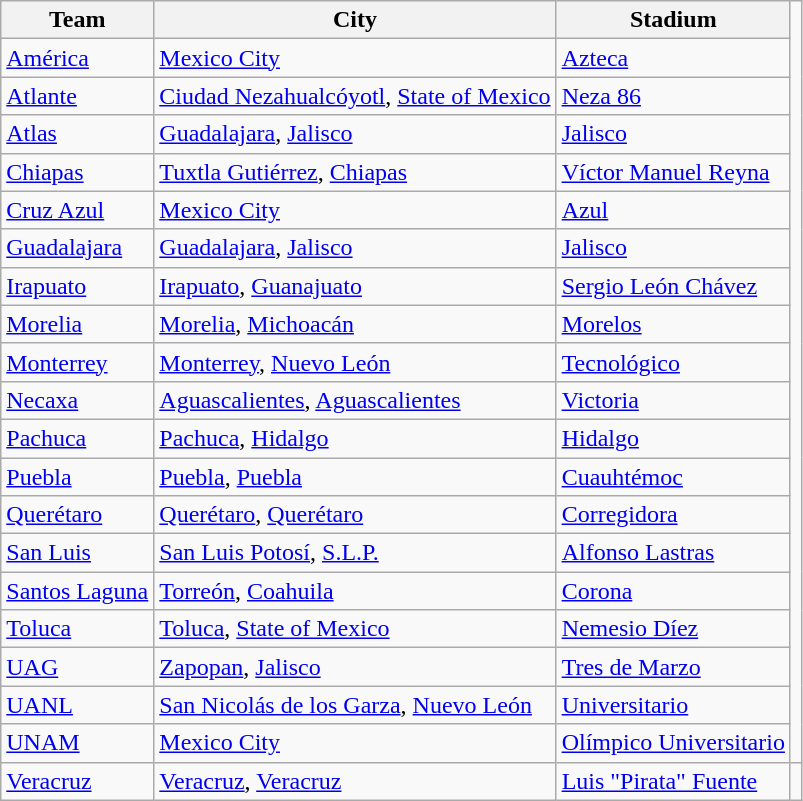<table class="wikitable" class="toccolours sortable">
<tr>
<th>Team</th>
<th>City</th>
<th>Stadium</th>
</tr>
<tr>
<td><a href='#'>América</a></td>
<td><a href='#'>Mexico City</a></td>
<td><a href='#'>Azteca</a></td>
</tr>
<tr>
<td><a href='#'>Atlante</a></td>
<td><a href='#'>Ciudad Nezahualcóyotl</a>, <a href='#'>State of Mexico</a></td>
<td><a href='#'>Neza 86</a></td>
</tr>
<tr>
<td><a href='#'>Atlas</a></td>
<td><a href='#'>Guadalajara</a>, <a href='#'>Jalisco</a></td>
<td><a href='#'>Jalisco</a></td>
</tr>
<tr>
<td><a href='#'>Chiapas</a></td>
<td><a href='#'>Tuxtla Gutiérrez</a>, <a href='#'>Chiapas</a></td>
<td><a href='#'>Víctor Manuel Reyna</a></td>
</tr>
<tr>
<td><a href='#'>Cruz Azul</a></td>
<td><a href='#'>Mexico City</a></td>
<td><a href='#'>Azul</a></td>
</tr>
<tr>
<td><a href='#'>Guadalajara</a></td>
<td><a href='#'>Guadalajara</a>, <a href='#'>Jalisco</a></td>
<td><a href='#'>Jalisco</a></td>
</tr>
<tr>
<td><a href='#'>Irapuato</a></td>
<td><a href='#'>Irapuato</a>, <a href='#'>Guanajuato</a></td>
<td><a href='#'>Sergio León Chávez</a></td>
</tr>
<tr>
<td><a href='#'>Morelia</a></td>
<td><a href='#'>Morelia</a>, <a href='#'>Michoacán</a></td>
<td><a href='#'>Morelos</a></td>
</tr>
<tr>
<td><a href='#'>Monterrey</a></td>
<td><a href='#'>Monterrey</a>, <a href='#'>Nuevo León</a></td>
<td><a href='#'>Tecnológico</a></td>
</tr>
<tr>
<td><a href='#'>Necaxa</a></td>
<td><a href='#'>Aguascalientes</a>, <a href='#'>Aguascalientes</a></td>
<td><a href='#'>Victoria</a></td>
</tr>
<tr>
<td><a href='#'>Pachuca</a></td>
<td><a href='#'>Pachuca</a>, <a href='#'>Hidalgo</a></td>
<td><a href='#'>Hidalgo</a></td>
</tr>
<tr>
<td><a href='#'>Puebla</a></td>
<td><a href='#'>Puebla</a>, <a href='#'>Puebla</a></td>
<td><a href='#'>Cuauhtémoc</a></td>
</tr>
<tr>
<td><a href='#'>Querétaro</a></td>
<td><a href='#'>Querétaro</a>, <a href='#'>Querétaro</a></td>
<td><a href='#'>Corregidora</a></td>
</tr>
<tr>
<td><a href='#'>San Luis</a></td>
<td><a href='#'>San Luis Potosí</a>, <a href='#'>S.L.P.</a></td>
<td><a href='#'>Alfonso Lastras</a></td>
</tr>
<tr>
<td><a href='#'>Santos Laguna</a></td>
<td><a href='#'>Torreón</a>, <a href='#'>Coahuila</a></td>
<td><a href='#'>Corona</a></td>
</tr>
<tr>
<td><a href='#'>Toluca</a></td>
<td><a href='#'>Toluca</a>, <a href='#'>State of Mexico</a></td>
<td><a href='#'>Nemesio Díez</a></td>
</tr>
<tr>
<td><a href='#'>UAG</a></td>
<td><a href='#'>Zapopan</a>, <a href='#'>Jalisco</a></td>
<td><a href='#'>Tres de Marzo</a></td>
</tr>
<tr>
<td><a href='#'>UANL</a></td>
<td><a href='#'>San Nicolás de los Garza</a>, <a href='#'>Nuevo León</a></td>
<td><a href='#'>Universitario</a></td>
</tr>
<tr>
<td><a href='#'>UNAM</a></td>
<td><a href='#'>Mexico City</a></td>
<td><a href='#'>Olímpico Universitario</a></td>
</tr>
<tr>
<td><a href='#'>Veracruz</a></td>
<td><a href='#'>Veracruz</a>, <a href='#'>Veracruz</a></td>
<td><a href='#'>Luis "Pirata" Fuente</a></td>
<td></td>
</tr>
</table>
